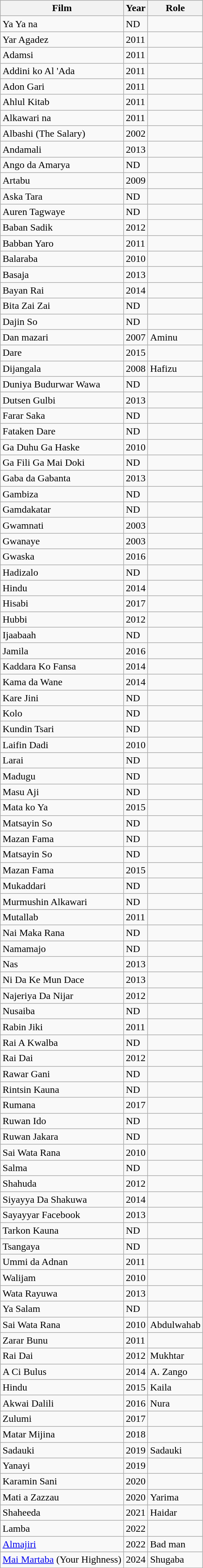<table class="wikitable">
<tr>
<th>Film</th>
<th>Year</th>
<th>Role</th>
</tr>
<tr>
<td>Ya Ya na</td>
<td>ND</td>
<td></td>
</tr>
<tr>
<td>Yar Agadez</td>
<td>2011</td>
<td></td>
</tr>
<tr>
<td>Adamsi</td>
<td>2011</td>
<td></td>
</tr>
<tr>
<td>Addini ko Al 'Ada</td>
<td>2011</td>
<td></td>
</tr>
<tr>
<td>Adon Gari</td>
<td>2011</td>
<td></td>
</tr>
<tr>
<td>Ahlul Kitab</td>
<td>2011</td>
<td></td>
</tr>
<tr>
<td>Alkawari na</td>
<td>2011</td>
<td></td>
</tr>
<tr>
<td>Albashi (The Salary)</td>
<td>2002</td>
<td></td>
</tr>
<tr>
<td>Andamali</td>
<td>2013</td>
<td></td>
</tr>
<tr>
<td>Ango da Amarya</td>
<td>ND</td>
<td></td>
</tr>
<tr>
<td>Artabu</td>
<td>2009</td>
<td></td>
</tr>
<tr>
<td>Aska Tara</td>
<td>ND</td>
<td></td>
</tr>
<tr>
<td>Auren Tagwaye</td>
<td>ND</td>
<td></td>
</tr>
<tr>
<td>Baban Sadik</td>
<td>2012</td>
<td></td>
</tr>
<tr>
<td>Babban Yaro</td>
<td>2011</td>
<td></td>
</tr>
<tr>
<td>Balaraba</td>
<td>2010</td>
<td></td>
</tr>
<tr>
<td>Basaja</td>
<td>2013</td>
<td></td>
</tr>
<tr>
<td>Bayan Rai</td>
<td>2014</td>
<td></td>
</tr>
<tr>
<td>Bita Zai Zai</td>
<td>ND</td>
<td></td>
</tr>
<tr>
<td>Dajin So</td>
<td>ND</td>
<td></td>
</tr>
<tr>
<td>Dan mazari</td>
<td>2007</td>
<td>Aminu</td>
</tr>
<tr>
<td>Dare</td>
<td>2015</td>
<td></td>
</tr>
<tr>
<td>Dijangala</td>
<td>2008</td>
<td>Hafizu</td>
</tr>
<tr>
<td>Duniya Budurwar Wawa</td>
<td>ND</td>
<td></td>
</tr>
<tr>
<td>Dutsen Gulbi</td>
<td>2013</td>
<td></td>
</tr>
<tr>
<td>Farar Saka</td>
<td>ND</td>
<td></td>
</tr>
<tr>
<td>Fataken Dare</td>
<td>ND</td>
<td></td>
</tr>
<tr>
<td>Ga Duhu Ga Haske</td>
<td>2010</td>
<td></td>
</tr>
<tr>
<td>Ga Fili Ga Mai Doki</td>
<td>ND</td>
<td></td>
</tr>
<tr>
<td>Gaba da Gabanta</td>
<td>2013</td>
<td></td>
</tr>
<tr>
<td>Gambiza</td>
<td>ND</td>
<td></td>
</tr>
<tr>
<td>Gamdakatar</td>
<td>ND</td>
<td></td>
</tr>
<tr>
<td>Gwamnati</td>
<td>2003</td>
<td></td>
</tr>
<tr>
<td>Gwanaye</td>
<td>2003</td>
<td></td>
</tr>
<tr>
<td>Gwaska</td>
<td>2016</td>
<td></td>
</tr>
<tr>
<td>Hadizalo</td>
<td>ND</td>
<td></td>
</tr>
<tr>
<td>Hindu</td>
<td>2014</td>
<td></td>
</tr>
<tr>
<td>Hisabi</td>
<td>2017</td>
<td></td>
</tr>
<tr>
<td>Hubbi</td>
<td>2012</td>
<td></td>
</tr>
<tr>
<td>Ijaabaah</td>
<td>ND</td>
<td></td>
</tr>
<tr>
<td>Jamila</td>
<td>2016</td>
<td></td>
</tr>
<tr>
<td>Kaddara Ko Fansa</td>
<td>2014</td>
<td></td>
</tr>
<tr>
<td>Kama da Wane</td>
<td>2014</td>
<td></td>
</tr>
<tr>
<td>Kare Jini</td>
<td>ND</td>
<td></td>
</tr>
<tr>
<td>Kolo</td>
<td>ND</td>
<td></td>
</tr>
<tr>
<td>Kundin Tsari</td>
<td>ND</td>
<td></td>
</tr>
<tr>
<td>Laifin Dadi</td>
<td>2010</td>
<td></td>
</tr>
<tr>
<td>Larai</td>
<td>ND</td>
<td></td>
</tr>
<tr>
<td>Madugu</td>
<td>ND</td>
<td></td>
</tr>
<tr>
<td>Masu Aji</td>
<td>ND</td>
<td></td>
</tr>
<tr>
<td>Mata ko Ya</td>
<td>2015</td>
<td></td>
</tr>
<tr>
<td>Matsayin So</td>
<td>ND</td>
<td></td>
</tr>
<tr>
<td>Mazan Fama</td>
<td>ND</td>
<td></td>
</tr>
<tr>
<td>Matsayin So</td>
<td>ND</td>
<td></td>
</tr>
<tr>
<td>Mazan Fama</td>
<td>2015</td>
<td></td>
</tr>
<tr>
<td>Mukaddari</td>
<td>ND</td>
<td></td>
</tr>
<tr>
<td>Murmushin Alkawari</td>
<td>ND</td>
<td></td>
</tr>
<tr>
<td>Mutallab</td>
<td>2011</td>
<td></td>
</tr>
<tr>
<td>Nai Maka Rana</td>
<td>ND</td>
<td></td>
</tr>
<tr>
<td>Namamajo</td>
<td>ND</td>
<td></td>
</tr>
<tr>
<td>Nas</td>
<td>2013</td>
<td></td>
</tr>
<tr>
<td>Ni Da Ke Mun Dace</td>
<td>2013</td>
<td></td>
</tr>
<tr>
<td>Najeriya Da Nijar</td>
<td>2012</td>
<td></td>
</tr>
<tr>
<td>Nusaiba</td>
<td>ND</td>
<td></td>
</tr>
<tr>
<td>Rabin Jiki</td>
<td>2011</td>
<td></td>
</tr>
<tr>
<td>Rai A Kwalba</td>
<td>ND</td>
<td></td>
</tr>
<tr>
<td>Rai Dai</td>
<td>2012</td>
<td></td>
</tr>
<tr>
<td>Rawar Gani</td>
<td>ND</td>
<td></td>
</tr>
<tr>
<td>Rintsin Kauna</td>
<td>ND</td>
<td></td>
</tr>
<tr>
<td>Rumana</td>
<td>2017</td>
<td></td>
</tr>
<tr>
<td>Ruwan Ido</td>
<td>ND</td>
<td></td>
</tr>
<tr>
<td>Ruwan Jakara</td>
<td>ND</td>
<td></td>
</tr>
<tr>
<td>Sai Wata Rana</td>
<td>2010</td>
<td></td>
</tr>
<tr>
<td>Salma</td>
<td>ND</td>
<td></td>
</tr>
<tr>
<td>Shahuda</td>
<td>2012</td>
<td></td>
</tr>
<tr>
<td>Siyayya Da Shakuwa</td>
<td>2014</td>
<td></td>
</tr>
<tr>
<td>Sayayyar Facebook</td>
<td>2013</td>
<td></td>
</tr>
<tr>
<td>Tarkon Kauna</td>
<td>ND</td>
<td></td>
</tr>
<tr>
<td>Tsangaya</td>
<td>ND</td>
<td></td>
</tr>
<tr>
<td>Ummi da Adnan</td>
<td>2011</td>
<td></td>
</tr>
<tr>
<td>Walijam</td>
<td>2010</td>
<td></td>
</tr>
<tr>
<td>Wata Rayuwa</td>
<td>2013</td>
<td></td>
</tr>
<tr>
<td>Ya Salam</td>
<td>ND</td>
<td></td>
</tr>
<tr>
<td>Sai Wata Rana</td>
<td>2010</td>
<td>Abdulwahab</td>
</tr>
<tr>
<td>Zarar Bunu</td>
<td>2011</td>
<td></td>
</tr>
<tr>
<td>Rai Dai</td>
<td>2012</td>
<td>Mukhtar</td>
</tr>
<tr>
<td>A Ci Bulus</td>
<td>2014</td>
<td>A. Zango</td>
</tr>
<tr>
<td>Hindu</td>
<td>2015</td>
<td>Kaila</td>
</tr>
<tr>
<td>Akwai Dalili</td>
<td>2016</td>
<td>Nura</td>
</tr>
<tr>
<td>Zulumi</td>
<td>2017</td>
<td></td>
</tr>
<tr>
<td>Matar Mijina</td>
<td>2018</td>
<td></td>
</tr>
<tr>
<td>Sadauki</td>
<td>2019</td>
<td>Sadauki</td>
</tr>
<tr>
<td>Yanayi</td>
<td>2019</td>
<td></td>
</tr>
<tr>
<td>Karamin Sani</td>
<td>2020</td>
<td></td>
</tr>
<tr>
<td>Mati a Zazzau</td>
<td>2020</td>
<td>Yarima</td>
</tr>
<tr>
<td>Shaheeda</td>
<td>2021</td>
<td>Haidar</td>
</tr>
<tr>
<td>Lamba</td>
<td>2022</td>
<td></td>
</tr>
<tr>
<td><a href='#'>Almajiri</a></td>
<td>2022</td>
<td>Bad man</td>
</tr>
<tr>
<td><a href='#'>Mai Martaba</a> (Your Highness)</td>
<td>2024</td>
<td>Shugaba</td>
</tr>
</table>
